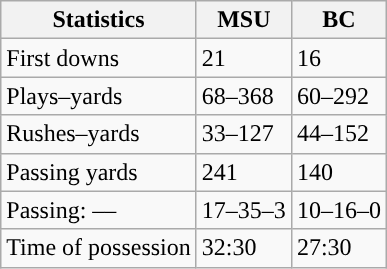<table class="wikitable" style="float:left">
<tr>
<th>Statistics</th>
<th>MSU</th>
<th>BC</th>
</tr>
<tr>
<td>First downs</td>
<td>21</td>
<td>16</td>
</tr>
<tr>
<td>Plays–yards</td>
<td>68–368</td>
<td>60–292</td>
</tr>
<tr>
<td>Rushes–yards</td>
<td>33–127</td>
<td>44–152</td>
</tr>
<tr>
<td>Passing yards</td>
<td>241</td>
<td>140</td>
</tr>
<tr>
<td>Passing: ––</td>
<td>17–35–3</td>
<td>10–16–0</td>
</tr>
<tr>
<td>Time of possession</td>
<td>32:30</td>
<td>27:30</td>
</tr>
</table>
